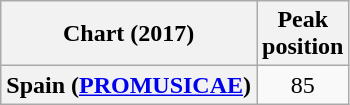<table class="wikitable sortable plainrowheaders" style="text-align:center">
<tr>
<th scope="col">Chart (2017)</th>
<th scope="col">Peak<br>position</th>
</tr>
<tr>
<th scope="row">Spain (<a href='#'>PROMUSICAE</a>)</th>
<td>85</td>
</tr>
</table>
